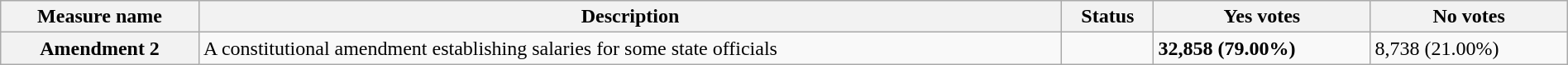<table class="wikitable sortable plainrowheaders" style="width:100%">
<tr>
<th scope="col">Measure name</th>
<th class="unsortable" scope="col">Description</th>
<th scope="col">Status</th>
<th scope="col">Yes votes</th>
<th scope="col">No votes</th>
</tr>
<tr>
<th scope="row">Amendment 2</th>
<td>A constitutional amendment establishing salaries for some state officials</td>
<td></td>
<td><strong>32,858 (79.00%)</strong></td>
<td>8,738 (21.00%)</td>
</tr>
</table>
